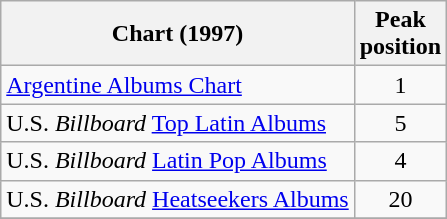<table class="wikitable">
<tr>
<th align="left">Chart (1997)</th>
<th align="left">Peak<br>position</th>
</tr>
<tr>
<td align="left"><a href='#'>Argentine Albums Chart</a></td>
<td align="center">1</td>
</tr>
<tr>
<td align="left">U.S. <em>Billboard</em> <a href='#'>Top Latin Albums</a></td>
<td align="center">5</td>
</tr>
<tr>
<td align="left">U.S. <em>Billboard</em> <a href='#'>Latin Pop Albums</a></td>
<td align="center">4</td>
</tr>
<tr>
<td align="left">U.S. <em>Billboard</em> <a href='#'>Heatseekers Albums</a></td>
<td align="center">20</td>
</tr>
<tr>
</tr>
</table>
